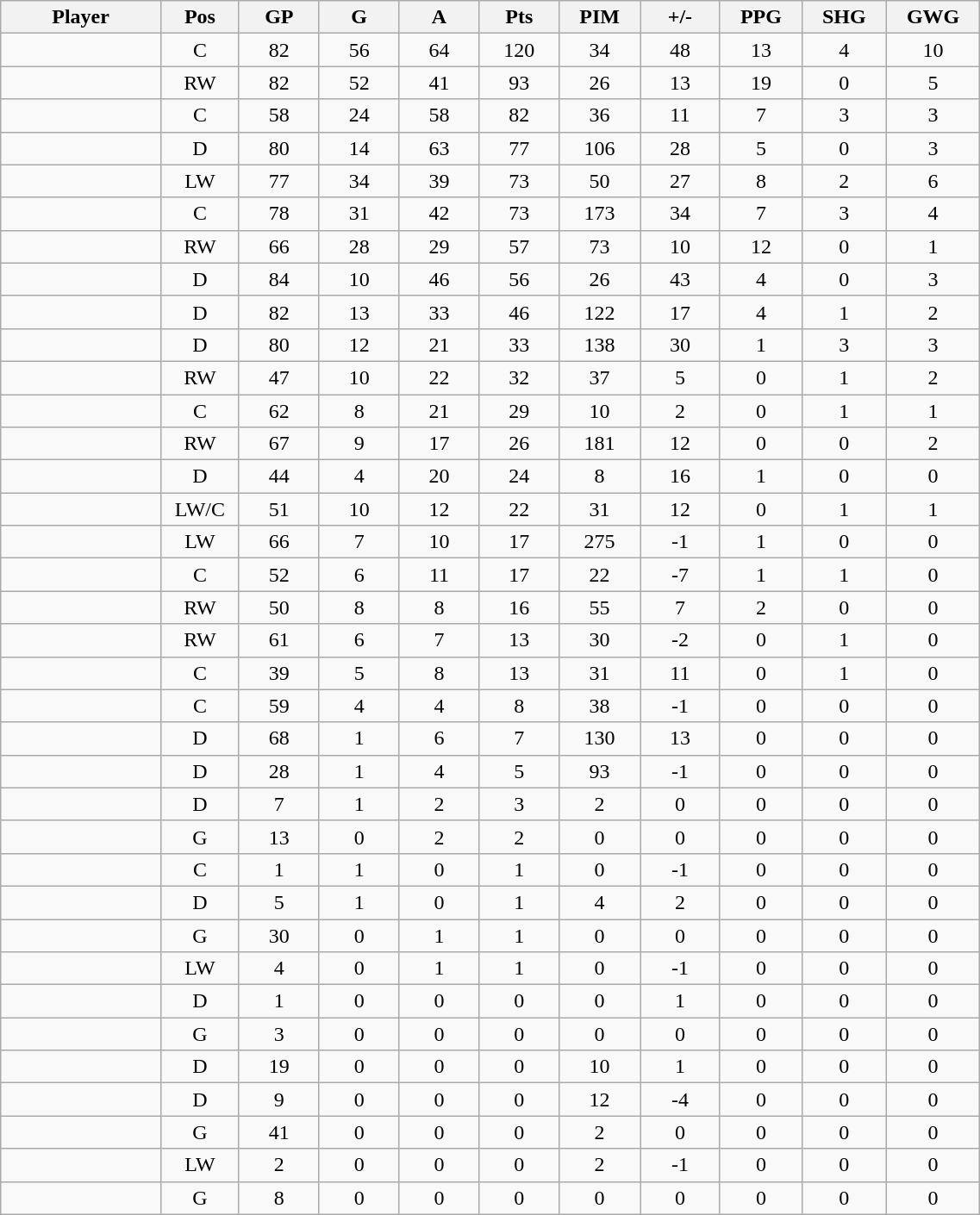<table class="wikitable sortable" width="60%">
<tr ALIGN="center">
<th bgcolor="#DDDDFF" width="10%">Player</th>
<th bgcolor="#DDDDFF" width="3%" title="Position">Pos</th>
<th bgcolor="#DDDDFF" width="5%" title="Games played">GP</th>
<th bgcolor="#DDDDFF" width="5%" title="Goals">G</th>
<th bgcolor="#DDDDFF" width="5%" title="Assists">A</th>
<th bgcolor="#DDDDFF" width="5%" title="Points">Pts</th>
<th bgcolor="#DDDDFF" width="5%" title="Penalties in minutes">PIM</th>
<th bgcolor="#DDDDFF" width="5%" title="Plus/minus">+/-</th>
<th bgcolor="#DDDDFF" width="5%" title="Power-play goals">PPG</th>
<th bgcolor="#DDDDFF" width="5%" title="Short-handed goals">SHG</th>
<th bgcolor="#DDDDFF" width="5%" title="Game-winning goals">GWG</th>
</tr>
<tr align="center">
<td align="right"></td>
<td>C</td>
<td>82</td>
<td>56</td>
<td>64</td>
<td>120</td>
<td>34</td>
<td>48</td>
<td>13</td>
<td>4</td>
<td>10</td>
</tr>
<tr align="center">
<td align="right"></td>
<td>RW</td>
<td>82</td>
<td>52</td>
<td>41</td>
<td>93</td>
<td>26</td>
<td>13</td>
<td>19</td>
<td>0</td>
<td>5</td>
</tr>
<tr align="center">
<td align="right"></td>
<td>C</td>
<td>58</td>
<td>24</td>
<td>58</td>
<td>82</td>
<td>36</td>
<td>11</td>
<td>7</td>
<td>3</td>
<td>3</td>
</tr>
<tr align="center">
<td align="right"></td>
<td>D</td>
<td>80</td>
<td>14</td>
<td>63</td>
<td>77</td>
<td>106</td>
<td>28</td>
<td>5</td>
<td>0</td>
<td>3</td>
</tr>
<tr align="center">
<td align="right"></td>
<td>LW</td>
<td>77</td>
<td>34</td>
<td>39</td>
<td>73</td>
<td>50</td>
<td>27</td>
<td>8</td>
<td>2</td>
<td>6</td>
</tr>
<tr align="center">
<td align="right"></td>
<td>C</td>
<td>78</td>
<td>31</td>
<td>42</td>
<td>73</td>
<td>173</td>
<td>34</td>
<td>7</td>
<td>3</td>
<td>4</td>
</tr>
<tr align="center">
<td align="right"></td>
<td>RW</td>
<td>66</td>
<td>28</td>
<td>29</td>
<td>57</td>
<td>73</td>
<td>10</td>
<td>12</td>
<td>0</td>
<td>1</td>
</tr>
<tr align="center">
<td align="right"></td>
<td>D</td>
<td>84</td>
<td>10</td>
<td>46</td>
<td>56</td>
<td>26</td>
<td>43</td>
<td>4</td>
<td>0</td>
<td>3</td>
</tr>
<tr align="center">
<td align="right"></td>
<td>D</td>
<td>82</td>
<td>13</td>
<td>33</td>
<td>46</td>
<td>122</td>
<td>17</td>
<td>4</td>
<td>1</td>
<td>2</td>
</tr>
<tr align="center">
<td align="right"></td>
<td>D</td>
<td>80</td>
<td>12</td>
<td>21</td>
<td>33</td>
<td>138</td>
<td>30</td>
<td>1</td>
<td>3</td>
<td>3</td>
</tr>
<tr align="center">
<td align="right"></td>
<td>RW</td>
<td>47</td>
<td>10</td>
<td>22</td>
<td>32</td>
<td>37</td>
<td>5</td>
<td>0</td>
<td>1</td>
<td>2</td>
</tr>
<tr align="center">
<td align="right"></td>
<td>C</td>
<td>62</td>
<td>8</td>
<td>21</td>
<td>29</td>
<td>10</td>
<td>2</td>
<td>0</td>
<td>1</td>
<td>1</td>
</tr>
<tr align="center">
<td align="right"></td>
<td>RW</td>
<td>67</td>
<td>9</td>
<td>17</td>
<td>26</td>
<td>181</td>
<td>12</td>
<td>0</td>
<td>0</td>
<td>2</td>
</tr>
<tr align="center">
<td align="right"></td>
<td>D</td>
<td>44</td>
<td>4</td>
<td>20</td>
<td>24</td>
<td>8</td>
<td>16</td>
<td>1</td>
<td>0</td>
<td>0</td>
</tr>
<tr align="center">
<td align="right"></td>
<td>LW/C</td>
<td>51</td>
<td>10</td>
<td>12</td>
<td>22</td>
<td>31</td>
<td>12</td>
<td>0</td>
<td>1</td>
<td>1</td>
</tr>
<tr align="center">
<td align="right"></td>
<td>LW</td>
<td>66</td>
<td>7</td>
<td>10</td>
<td>17</td>
<td>275</td>
<td>-1</td>
<td>1</td>
<td>0</td>
<td>0</td>
</tr>
<tr align="center">
<td align="right"></td>
<td>C</td>
<td>52</td>
<td>6</td>
<td>11</td>
<td>17</td>
<td>22</td>
<td>-7</td>
<td>1</td>
<td>1</td>
<td>0</td>
</tr>
<tr align="center">
<td align="right"></td>
<td>RW</td>
<td>50</td>
<td>8</td>
<td>8</td>
<td>16</td>
<td>55</td>
<td>7</td>
<td>2</td>
<td>0</td>
<td>0</td>
</tr>
<tr align="center">
<td align="right"></td>
<td>RW</td>
<td>61</td>
<td>6</td>
<td>7</td>
<td>13</td>
<td>30</td>
<td>-2</td>
<td>0</td>
<td>1</td>
<td>0</td>
</tr>
<tr align="center">
<td align="right"></td>
<td>C</td>
<td>39</td>
<td>5</td>
<td>8</td>
<td>13</td>
<td>31</td>
<td>11</td>
<td>0</td>
<td>1</td>
<td>0</td>
</tr>
<tr align="center">
<td align="right"></td>
<td>C</td>
<td>59</td>
<td>4</td>
<td>4</td>
<td>8</td>
<td>38</td>
<td>-1</td>
<td>0</td>
<td>0</td>
<td>0</td>
</tr>
<tr align="center">
<td align="right"></td>
<td>D</td>
<td>68</td>
<td>1</td>
<td>6</td>
<td>7</td>
<td>130</td>
<td>13</td>
<td>0</td>
<td>0</td>
<td>0</td>
</tr>
<tr align="center">
<td align="right"></td>
<td>D</td>
<td>28</td>
<td>1</td>
<td>4</td>
<td>5</td>
<td>93</td>
<td>-1</td>
<td>0</td>
<td>0</td>
<td>0</td>
</tr>
<tr align="center">
<td align="right"></td>
<td>D</td>
<td>7</td>
<td>1</td>
<td>2</td>
<td>3</td>
<td>2</td>
<td>0</td>
<td>0</td>
<td>0</td>
<td>0</td>
</tr>
<tr align="center">
<td align="right"></td>
<td>G</td>
<td>13</td>
<td>0</td>
<td>2</td>
<td>2</td>
<td>0</td>
<td>0</td>
<td>0</td>
<td>0</td>
<td>0</td>
</tr>
<tr align="center">
<td align="right"></td>
<td>C</td>
<td>1</td>
<td>1</td>
<td>0</td>
<td>1</td>
<td>0</td>
<td>-1</td>
<td>0</td>
<td>0</td>
<td>0</td>
</tr>
<tr align="center">
<td align="right"></td>
<td>D</td>
<td>5</td>
<td>1</td>
<td>0</td>
<td>1</td>
<td>4</td>
<td>2</td>
<td>0</td>
<td>0</td>
<td>0</td>
</tr>
<tr align="center">
<td align="right"></td>
<td>G</td>
<td>30</td>
<td>0</td>
<td>1</td>
<td>1</td>
<td>0</td>
<td>0</td>
<td>0</td>
<td>0</td>
<td>0</td>
</tr>
<tr align="center">
<td align="right"></td>
<td>LW</td>
<td>4</td>
<td>0</td>
<td>1</td>
<td>1</td>
<td>0</td>
<td>-1</td>
<td>0</td>
<td>0</td>
<td>0</td>
</tr>
<tr align="center">
<td align="right"></td>
<td>D</td>
<td>1</td>
<td>0</td>
<td>0</td>
<td>0</td>
<td>0</td>
<td>1</td>
<td>0</td>
<td>0</td>
<td>0</td>
</tr>
<tr align="center">
<td align="right"></td>
<td>G</td>
<td>3</td>
<td>0</td>
<td>0</td>
<td>0</td>
<td>0</td>
<td>0</td>
<td>0</td>
<td>0</td>
<td>0</td>
</tr>
<tr align="center">
<td align="right"></td>
<td>D</td>
<td>19</td>
<td>0</td>
<td>0</td>
<td>0</td>
<td>10</td>
<td>1</td>
<td>0</td>
<td>0</td>
<td>0</td>
</tr>
<tr align="center">
<td align="right"></td>
<td>D</td>
<td>9</td>
<td>0</td>
<td>0</td>
<td>0</td>
<td>12</td>
<td>-4</td>
<td>0</td>
<td>0</td>
<td>0</td>
</tr>
<tr align="center">
<td align="right"></td>
<td>G</td>
<td>41</td>
<td>0</td>
<td>0</td>
<td>0</td>
<td>2</td>
<td>0</td>
<td>0</td>
<td>0</td>
<td>0</td>
</tr>
<tr align="center">
<td align="right"></td>
<td>LW</td>
<td>2</td>
<td>0</td>
<td>0</td>
<td>0</td>
<td>2</td>
<td>-1</td>
<td>0</td>
<td>0</td>
<td>0</td>
</tr>
<tr align="center">
<td align="right"></td>
<td>G</td>
<td>8</td>
<td>0</td>
<td>0</td>
<td>0</td>
<td>0</td>
<td>0</td>
<td>0</td>
<td>0</td>
<td>0</td>
</tr>
</table>
